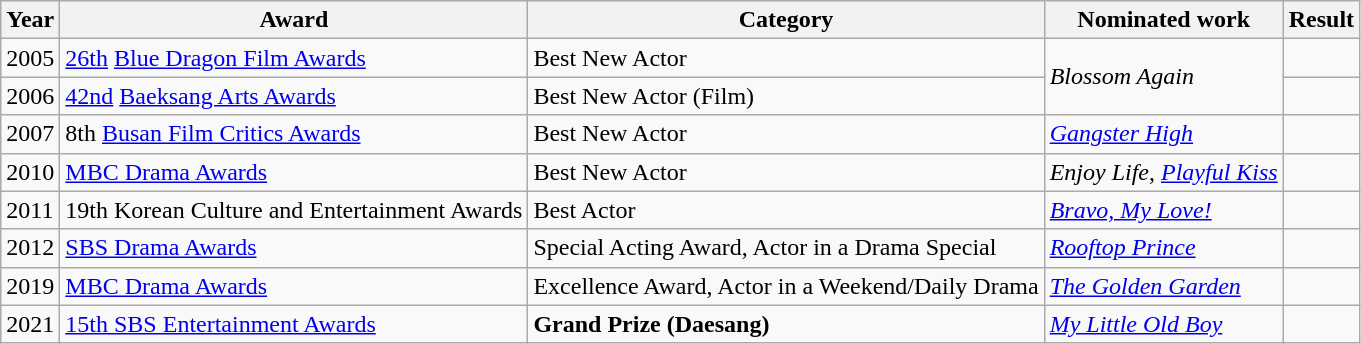<table class="wikitable">
<tr>
<th>Year</th>
<th>Award</th>
<th>Category</th>
<th>Nominated work</th>
<th>Result</th>
</tr>
<tr>
<td>2005</td>
<td><a href='#'>26th</a> <a href='#'>Blue Dragon Film Awards</a></td>
<td>Best New Actor</td>
<td rowspan=2><em>Blossom Again</em></td>
<td></td>
</tr>
<tr>
<td>2006</td>
<td><a href='#'>42nd</a> <a href='#'>Baeksang Arts Awards</a></td>
<td>Best New Actor (Film)</td>
<td></td>
</tr>
<tr>
<td>2007</td>
<td>8th <a href='#'>Busan Film Critics Awards</a></td>
<td>Best New Actor</td>
<td><em><a href='#'>Gangster High</a></em></td>
<td></td>
</tr>
<tr>
<td>2010</td>
<td><a href='#'>MBC Drama Awards</a></td>
<td>Best New Actor</td>
<td><em>Enjoy Life</em>, <em><a href='#'>Playful Kiss</a></em></td>
<td></td>
</tr>
<tr>
<td>2011</td>
<td>19th Korean Culture and Entertainment Awards</td>
<td>Best Actor</td>
<td><em><a href='#'>Bravo, My Love!</a></em></td>
<td></td>
</tr>
<tr>
<td>2012</td>
<td><a href='#'>SBS Drama Awards</a></td>
<td>Special Acting Award, Actor in a Drama Special</td>
<td><em><a href='#'>Rooftop Prince</a></em></td>
<td></td>
</tr>
<tr>
<td>2019</td>
<td><a href='#'>MBC Drama Awards</a></td>
<td>Excellence Award, Actor in a Weekend/Daily Drama</td>
<td><em><a href='#'>The Golden Garden</a></em></td>
<td></td>
</tr>
<tr>
<td>2021</td>
<td><a href='#'>15th SBS Entertainment Awards</a></td>
<td><strong>Grand Prize (Daesang)</strong> </td>
<td><em><a href='#'>My Little Old Boy</a></em></td>
<td></td>
</tr>
</table>
